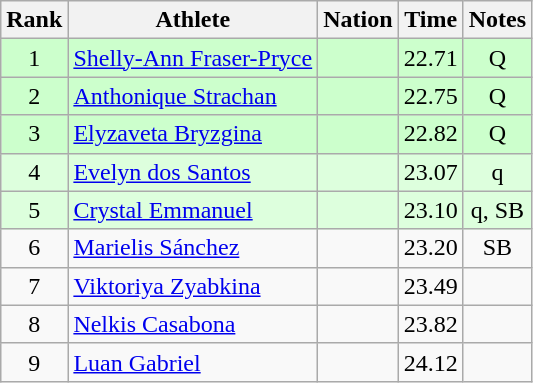<table class="wikitable sortable" style="text-align:center">
<tr>
<th>Rank</th>
<th>Athlete</th>
<th>Nation</th>
<th>Time</th>
<th>Notes</th>
</tr>
<tr bgcolor=#ccffcc>
<td>1</td>
<td align=left><a href='#'>Shelly-Ann Fraser-Pryce</a></td>
<td align=left></td>
<td>22.71</td>
<td>Q</td>
</tr>
<tr bgcolor=#ccffcc>
<td>2</td>
<td align=left><a href='#'>Anthonique Strachan</a></td>
<td align=left></td>
<td>22.75</td>
<td>Q</td>
</tr>
<tr bgcolor=#ccffcc>
<td>3</td>
<td align=left><a href='#'>Elyzaveta Bryzgina</a></td>
<td align=left></td>
<td>22.82</td>
<td>Q</td>
</tr>
<tr bgcolor=#ddffdd>
<td>4</td>
<td align=left><a href='#'>Evelyn dos Santos</a></td>
<td align=left></td>
<td>23.07</td>
<td>q</td>
</tr>
<tr bgcolor=#ddffdd>
<td>5</td>
<td align=left><a href='#'>Crystal Emmanuel</a></td>
<td align=left></td>
<td>23.10</td>
<td>q, SB</td>
</tr>
<tr>
<td>6</td>
<td align=left><a href='#'>Marielis Sánchez</a></td>
<td align=left></td>
<td>23.20</td>
<td>SB</td>
</tr>
<tr>
<td>7</td>
<td align=left><a href='#'>Viktoriya Zyabkina</a></td>
<td align=left></td>
<td>23.49</td>
<td></td>
</tr>
<tr>
<td>8</td>
<td align=left><a href='#'>Nelkis Casabona</a></td>
<td align=left></td>
<td>23.82</td>
<td></td>
</tr>
<tr>
<td>9</td>
<td align=left><a href='#'>Luan Gabriel</a></td>
<td align=left></td>
<td>24.12</td>
<td></td>
</tr>
</table>
